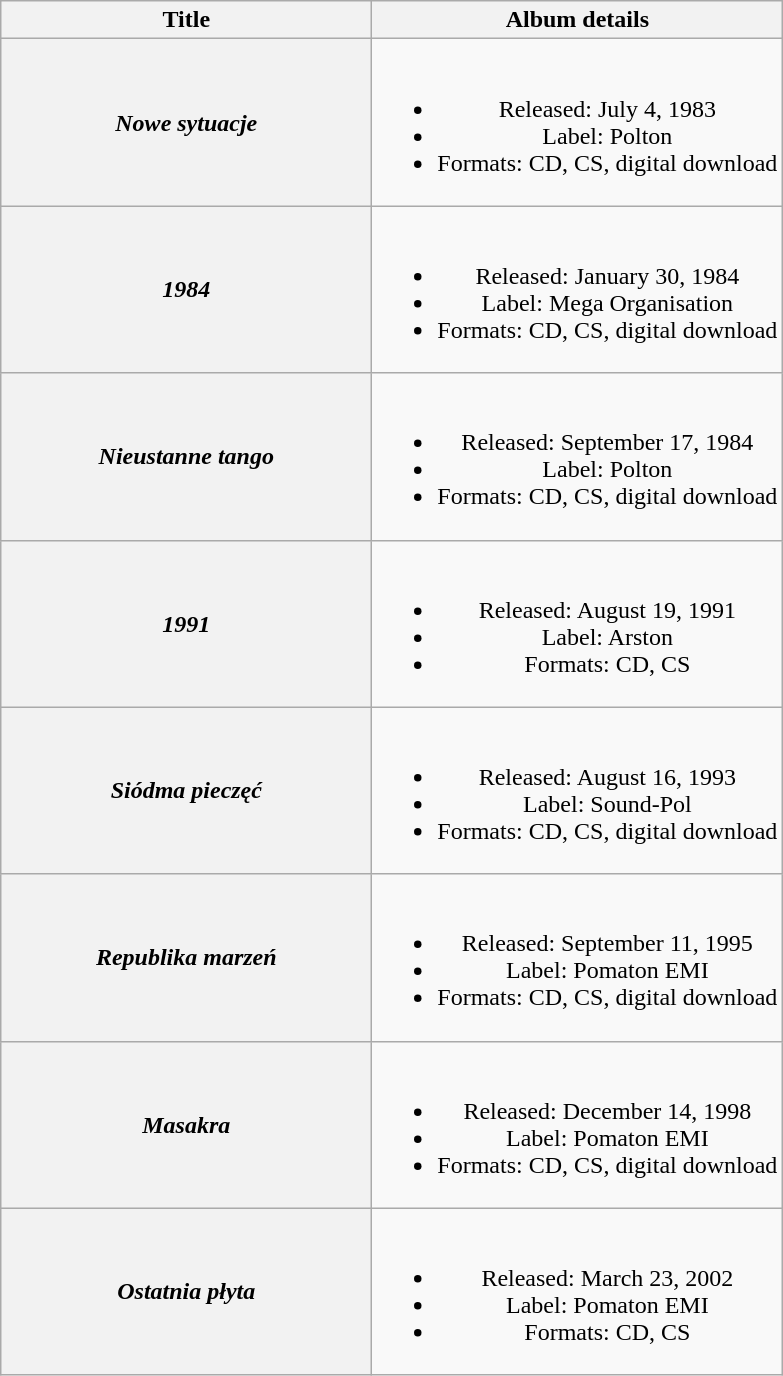<table class="wikitable plainrowheaders" style="text-align:center;">
<tr>
<th scope="col" style="width:15em;">Title</th>
<th scope="col">Album details</th>
</tr>
<tr>
<th scope="row"><em>Nowe sytuacje</em></th>
<td><br><ul><li>Released: July 4, 1983</li><li>Label: Polton</li><li>Formats: CD, CS, digital download</li></ul></td>
</tr>
<tr>
<th scope="row"><em>1984</em></th>
<td><br><ul><li>Released: January 30, 1984</li><li>Label: Mega Organisation</li><li>Formats: CD, CS, digital download</li></ul></td>
</tr>
<tr>
<th scope="row"><em>Nieustanne tango</em></th>
<td><br><ul><li>Released: September 17, 1984</li><li>Label: Polton</li><li>Formats: CD, CS, digital download</li></ul></td>
</tr>
<tr>
<th scope="row"><em>1991</em></th>
<td><br><ul><li>Released: August 19, 1991</li><li>Label: Arston</li><li>Formats: CD, CS</li></ul></td>
</tr>
<tr>
<th scope="row"><em>Siódma pieczęć</em></th>
<td><br><ul><li>Released: August 16, 1993</li><li>Label: Sound-Pol</li><li>Formats: CD, CS, digital download</li></ul></td>
</tr>
<tr>
<th scope="row"><em>Republika marzeń</em></th>
<td><br><ul><li>Released: September 11, 1995</li><li>Label: Pomaton EMI</li><li>Formats: CD, CS, digital download</li></ul></td>
</tr>
<tr>
<th scope="row"><em>Masakra</em></th>
<td><br><ul><li>Released: December 14, 1998</li><li>Label: Pomaton EMI</li><li>Formats: CD, CS, digital download</li></ul></td>
</tr>
<tr>
<th scope="row"><em>Ostatnia płyta</em></th>
<td><br><ul><li>Released: March 23, 2002</li><li>Label: Pomaton EMI</li><li>Formats: CD, CS</li></ul></td>
</tr>
</table>
